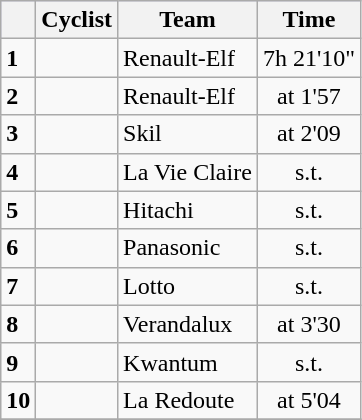<table class="wikitable">
<tr style="background:#ccccff;">
<th></th>
<th>Cyclist</th>
<th>Team</th>
<th>Time</th>
</tr>
<tr>
<td><strong>1</strong></td>
<td></td>
<td>Renault-Elf</td>
<td align=center>7h 21'10"</td>
</tr>
<tr>
<td><strong>2</strong></td>
<td></td>
<td>Renault-Elf</td>
<td align=center>at 1'57</td>
</tr>
<tr>
<td><strong>3</strong></td>
<td></td>
<td>Skil</td>
<td align=center>at 2'09</td>
</tr>
<tr>
<td><strong>4</strong></td>
<td></td>
<td>La Vie Claire</td>
<td align=center>s.t.</td>
</tr>
<tr>
<td><strong>5</strong></td>
<td></td>
<td>Hitachi</td>
<td align=center>s.t.</td>
</tr>
<tr>
<td><strong>6</strong></td>
<td></td>
<td>Panasonic</td>
<td align=center>s.t.</td>
</tr>
<tr>
<td><strong>7</strong></td>
<td></td>
<td>Lotto</td>
<td align=center>s.t.</td>
</tr>
<tr>
<td><strong>8</strong></td>
<td></td>
<td>Verandalux</td>
<td align=center>at 3'30</td>
</tr>
<tr>
<td><strong>9</strong></td>
<td></td>
<td>Kwantum</td>
<td align=center>s.t.</td>
</tr>
<tr>
<td><strong>10</strong></td>
<td></td>
<td>La Redoute</td>
<td align=center>at 5'04</td>
</tr>
<tr>
</tr>
</table>
